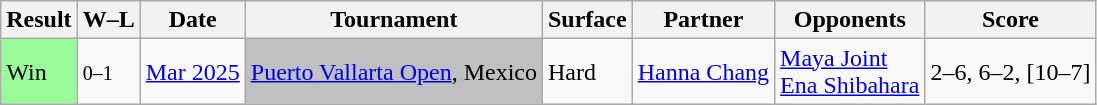<table class="sortable wikitable">
<tr>
<th>Result</th>
<th class="unsortable">W–L</th>
<th>Date</th>
<th>Tournament</th>
<th>Surface</th>
<th>Partner</th>
<th>Opponents</th>
<th class="unsortable">Score</th>
</tr>
<tr>
<td style="background:#98FB98;">Win</td>
<td><small>0–1</small></td>
<td><a href='#'>Mar 2025</a></td>
<td bgcolor=silver><a href='#'>Puerto Vallarta Open</a>, Mexico</td>
<td>Hard</td>
<td> <a href='#'>Hanna Chang</a></td>
<td> <a href='#'>Maya Joint</a> <br>  <a href='#'>Ena Shibahara</a></td>
<td>2–6, 6–2, [10–7]</td>
</tr>
</table>
